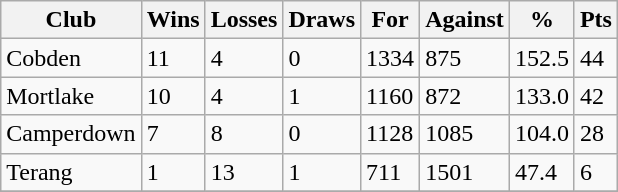<table class="wikitable">
<tr>
<th>Club</th>
<th>Wins</th>
<th>Losses</th>
<th>Draws</th>
<th>For</th>
<th>Against</th>
<th>%</th>
<th>Pts</th>
</tr>
<tr>
<td>Cobden</td>
<td>11</td>
<td>4</td>
<td>0</td>
<td>1334</td>
<td>875</td>
<td>152.5</td>
<td>44</td>
</tr>
<tr>
<td>Mortlake</td>
<td>10</td>
<td>4</td>
<td>1</td>
<td>1160</td>
<td>872</td>
<td>133.0</td>
<td>42</td>
</tr>
<tr>
<td>Camperdown</td>
<td>7</td>
<td>8</td>
<td>0</td>
<td>1128</td>
<td>1085</td>
<td>104.0</td>
<td>28</td>
</tr>
<tr>
<td>Terang</td>
<td>1</td>
<td>13</td>
<td>1</td>
<td>711</td>
<td>1501</td>
<td>47.4</td>
<td>6</td>
</tr>
<tr>
</tr>
</table>
